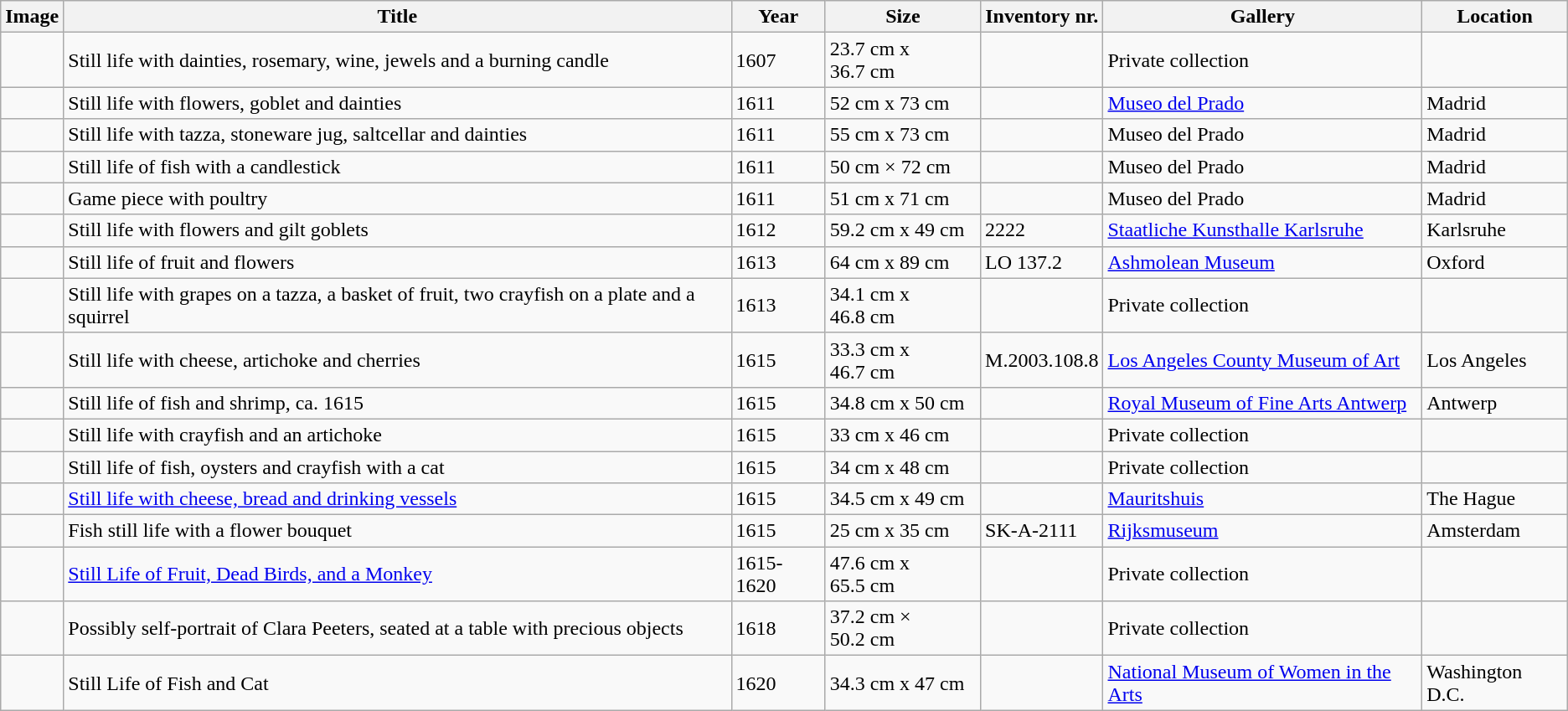<table class="wikitable sortable">
<tr>
<th class="unsortable">Image</th>
<th>Title</th>
<th>Year</th>
<th>Size</th>
<th>Inventory nr.</th>
<th>Gallery</th>
<th>Location</th>
</tr>
<tr>
<td></td>
<td>Still life with dainties, rosemary, wine, jewels and a burning candle</td>
<td>1607</td>
<td>23.7 cm x 36.7 cm</td>
<td></td>
<td>Private collection</td>
<td></td>
</tr>
<tr>
<td></td>
<td>Still life with flowers, goblet and dainties</td>
<td>1611</td>
<td>52 cm x 73 cm</td>
<td></td>
<td><a href='#'>Museo del Prado</a></td>
<td>Madrid</td>
</tr>
<tr>
<td></td>
<td>Still life with tazza, stoneware jug, saltcellar and dainties</td>
<td>1611</td>
<td>55 cm x 73 cm</td>
<td></td>
<td>Museo del Prado</td>
<td>Madrid</td>
</tr>
<tr>
<td></td>
<td>Still life of fish with a candlestick</td>
<td>1611</td>
<td>50 cm × 72 cm</td>
<td></td>
<td>Museo del Prado</td>
<td>Madrid</td>
</tr>
<tr>
<td></td>
<td>Game piece with poultry</td>
<td>1611</td>
<td>51 cm x 71 cm</td>
<td></td>
<td>Museo del Prado</td>
<td>Madrid</td>
</tr>
<tr>
<td></td>
<td>Still life with flowers and gilt goblets</td>
<td>1612</td>
<td>59.2 cm x 49 cm</td>
<td>2222</td>
<td><a href='#'>Staatliche Kunsthalle Karlsruhe</a></td>
<td>Karlsruhe</td>
</tr>
<tr>
<td></td>
<td>Still life of fruit and flowers</td>
<td>1613</td>
<td>64 cm x 89 cm</td>
<td>LO 137.2</td>
<td><a href='#'>Ashmolean Museum</a></td>
<td>Oxford</td>
</tr>
<tr>
<td></td>
<td>Still life with grapes on a tazza, a basket of fruit, two crayfish on a plate and a squirrel</td>
<td>1613</td>
<td>34.1 cm x 46.8 cm</td>
<td></td>
<td>Private collection</td>
<td></td>
</tr>
<tr>
<td></td>
<td>Still life with cheese, artichoke and cherries</td>
<td>1615</td>
<td>33.3 cm x 46.7 cm</td>
<td>M.2003.108.8</td>
<td><a href='#'>Los Angeles County Museum of Art</a></td>
<td>Los Angeles</td>
</tr>
<tr>
<td></td>
<td>Still life of fish and shrimp, ca. 1615</td>
<td>1615</td>
<td>34.8 cm x 50 cm</td>
<td></td>
<td><a href='#'>Royal Museum of Fine Arts Antwerp</a></td>
<td>Antwerp</td>
</tr>
<tr>
<td></td>
<td>Still life with crayfish and an artichoke</td>
<td>1615</td>
<td>33 cm x 46 cm</td>
<td></td>
<td>Private collection</td>
<td></td>
</tr>
<tr>
<td></td>
<td>Still life of fish, oysters and crayfish with a cat</td>
<td>1615</td>
<td>34 cm x 48 cm</td>
<td></td>
<td>Private collection</td>
<td></td>
</tr>
<tr>
<td></td>
<td><a href='#'>Still life with cheese, bread and drinking vessels</a></td>
<td>1615</td>
<td>34.5 cm x 49 cm</td>
<td></td>
<td><a href='#'>Mauritshuis</a></td>
<td>The Hague</td>
</tr>
<tr>
<td></td>
<td>Fish still life with a flower bouquet</td>
<td>1615</td>
<td>25 cm x 35 cm</td>
<td>SK-A-2111</td>
<td><a href='#'>Rijksmuseum</a></td>
<td>Amsterdam</td>
</tr>
<tr>
<td></td>
<td><a href='#'>Still Life of Fruit, Dead Birds, and a Monkey</a></td>
<td>1615-1620</td>
<td>47.6 cm x 65.5 cm</td>
<td></td>
<td>Private collection</td>
<td></td>
</tr>
<tr>
<td></td>
<td>Possibly self-portrait of Clara Peeters, seated at a table with precious objects</td>
<td>1618</td>
<td>37.2 cm × 50.2 cm</td>
<td></td>
<td>Private collection</td>
<td></td>
</tr>
<tr>
<td></td>
<td>Still Life of Fish and Cat</td>
<td>1620</td>
<td>34.3 cm x 47 cm</td>
<td></td>
<td><a href='#'>National Museum of Women in the Arts</a></td>
<td>Washington D.C.</td>
</tr>
</table>
